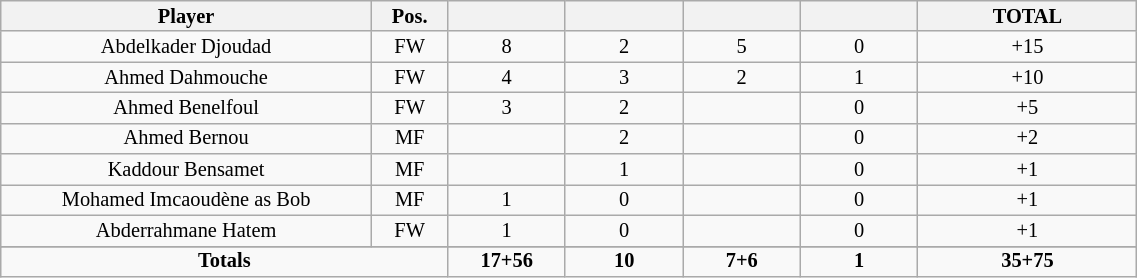<table class="wikitable sortable alternance"  style="font-size:85%; text-align:center; line-height:14px; width:60%;">
<tr>
<th width=140>Player</th>
<th width=10>Pos.</th>
<th width=40></th>
<th width=40></th>
<th width=40></th>
<th width=40></th>
<th width=80>TOTAL</th>
</tr>
<tr>
<td>Abdelkader Djoudad</td>
<td>FW</td>
<td>8</td>
<td>2</td>
<td>5</td>
<td>0</td>
<td>+15</td>
</tr>
<tr>
<td>Ahmed Dahmouche</td>
<td>FW</td>
<td>4</td>
<td>3</td>
<td>2</td>
<td>1</td>
<td>+10</td>
</tr>
<tr>
<td>Ahmed Benelfoul</td>
<td>FW</td>
<td>3</td>
<td>2</td>
<td></td>
<td>0</td>
<td>+5</td>
</tr>
<tr>
<td>Ahmed Bernou</td>
<td>MF</td>
<td></td>
<td>2</td>
<td></td>
<td>0</td>
<td>+2</td>
</tr>
<tr>
<td>Kaddour Bensamet</td>
<td>MF</td>
<td></td>
<td>1</td>
<td></td>
<td>0</td>
<td>+1</td>
</tr>
<tr>
<td>Mohamed Imcaoudène as Bob</td>
<td>MF</td>
<td>1</td>
<td>0</td>
<td></td>
<td>0</td>
<td>+1</td>
</tr>
<tr>
<td>Abderrahmane Hatem</td>
<td>FW</td>
<td>1</td>
<td>0</td>
<td></td>
<td>0</td>
<td>+1</td>
</tr>
<tr>
</tr>
<tr class="sortbottom">
<td colspan="2"><strong>Totals</strong></td>
<td><strong>17+56</strong></td>
<td><strong>10</strong></td>
<td><strong>7+6</strong></td>
<td><strong>1</strong></td>
<td><strong>35+75</strong></td>
</tr>
</table>
